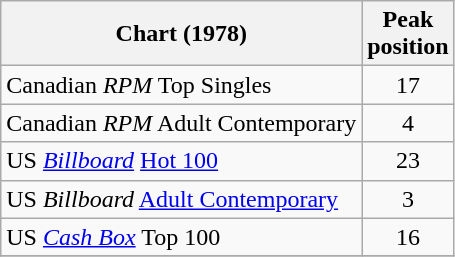<table class="wikitable sortable">
<tr>
<th align="left">Chart (1978)</th>
<th align="left">Peak<br>position</th>
</tr>
<tr>
<td>Canadian <em>RPM</em> Top Singles</td>
<td style="text-align:center;">17</td>
</tr>
<tr>
<td>Canadian <em>RPM</em> Adult Contemporary</td>
<td style="text-align:center;">4</td>
</tr>
<tr>
<td>US <em><a href='#'>Billboard</a></em> <a href='#'>Hot 100</a></td>
<td style="text-align:center;">23</td>
</tr>
<tr>
<td>US <em>Billboard</em> <a href='#'>Adult Contemporary</a></td>
<td style="text-align:center;">3</td>
</tr>
<tr>
<td>US <a href='#'><em>Cash Box</em></a> Top 100</td>
<td align="center">16</td>
</tr>
<tr>
</tr>
</table>
